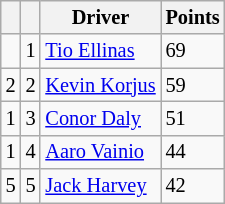<table class="wikitable" style="font-size: 85%;">
<tr>
<th></th>
<th></th>
<th>Driver</th>
<th>Points</th>
</tr>
<tr>
<td align="left"></td>
<td align="center">1</td>
<td> <a href='#'>Tio Ellinas</a></td>
<td>69</td>
</tr>
<tr>
<td align="left"> 2</td>
<td align="center">2</td>
<td> <a href='#'>Kevin Korjus</a></td>
<td>59</td>
</tr>
<tr>
<td align="left"> 1</td>
<td align="center">3</td>
<td> <a href='#'>Conor Daly</a></td>
<td>51</td>
</tr>
<tr>
<td align="left"> 1</td>
<td align="center">4</td>
<td> <a href='#'>Aaro Vainio</a></td>
<td>44</td>
</tr>
<tr>
<td align="left"> 5</td>
<td align="center">5</td>
<td> <a href='#'>Jack Harvey</a></td>
<td>42</td>
</tr>
</table>
